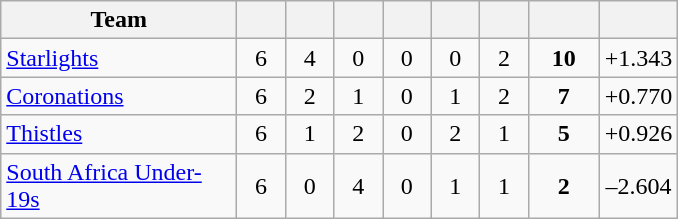<table class="wikitable" style="text-align:center">
<tr>
<th width="150">Team</th>
<th width="25"></th>
<th width="25"></th>
<th width="25"></th>
<th width="25"></th>
<th width="25"></th>
<th width="25"></th>
<th width="40"></th>
<th width="45"></th>
</tr>
<tr>
<td style="text-align:left"><a href='#'>Starlights</a></td>
<td>6</td>
<td>4</td>
<td>0</td>
<td>0</td>
<td>0</td>
<td>2</td>
<td><strong>10</strong></td>
<td>+1.343</td>
</tr>
<tr>
<td style="text-align:left"><a href='#'>Coronations</a></td>
<td>6</td>
<td>2</td>
<td>1</td>
<td>0</td>
<td>1</td>
<td>2</td>
<td><strong>7</strong></td>
<td>+0.770</td>
</tr>
<tr>
<td style="text-align:left"><a href='#'>Thistles</a></td>
<td>6</td>
<td>1</td>
<td>2</td>
<td>0</td>
<td>2</td>
<td>1</td>
<td><strong>5</strong></td>
<td>+0.926</td>
</tr>
<tr>
<td style="text-align:left"><a href='#'>South Africa Under-19s</a></td>
<td>6</td>
<td>0</td>
<td>4</td>
<td>0</td>
<td>1</td>
<td>1</td>
<td><strong>2</strong></td>
<td>–2.604</td>
</tr>
</table>
